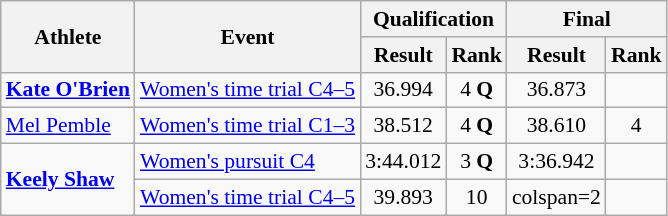<table class=wikitable style="font-size:90%">
<tr>
<th rowspan="2">Athlete</th>
<th rowspan="2">Event</th>
<th colspan="2">Qualification</th>
<th colspan="2">Final</th>
</tr>
<tr>
<th>Result</th>
<th>Rank</th>
<th>Result</th>
<th>Rank</th>
</tr>
<tr align="center">
<td><strong><a href='#'>Kate O'Brien</a></strong></td>
<td align="left"><a href='#'>Women's time trial C4–5</a></td>
<td>36.994</td>
<td>4 <strong>Q</strong></td>
<td>36.873</td>
<td></td>
</tr>
<tr align=center>
<td align=left><a href='#'>Mel Pemble</a></td>
<td align=left><a href='#'>Women's time trial C1–3</a></td>
<td>38.512</td>
<td>4 <strong>Q</strong></td>
<td>38.610</td>
<td>4</td>
</tr>
<tr align=center>
<td align=left rowspan=2><strong><a href='#'>Keely Shaw</a></strong></td>
<td align=left><a href='#'>Women's pursuit C4</a></td>
<td>3:44.012</td>
<td>3 <strong>Q</strong></td>
<td>3:36.942</td>
<td></td>
</tr>
<tr align=center>
<td align=left><a href='#'>Women's time trial C4–5</a></td>
<td>39.893</td>
<td>10</td>
<td>colspan=2 </td>
</tr>
</table>
